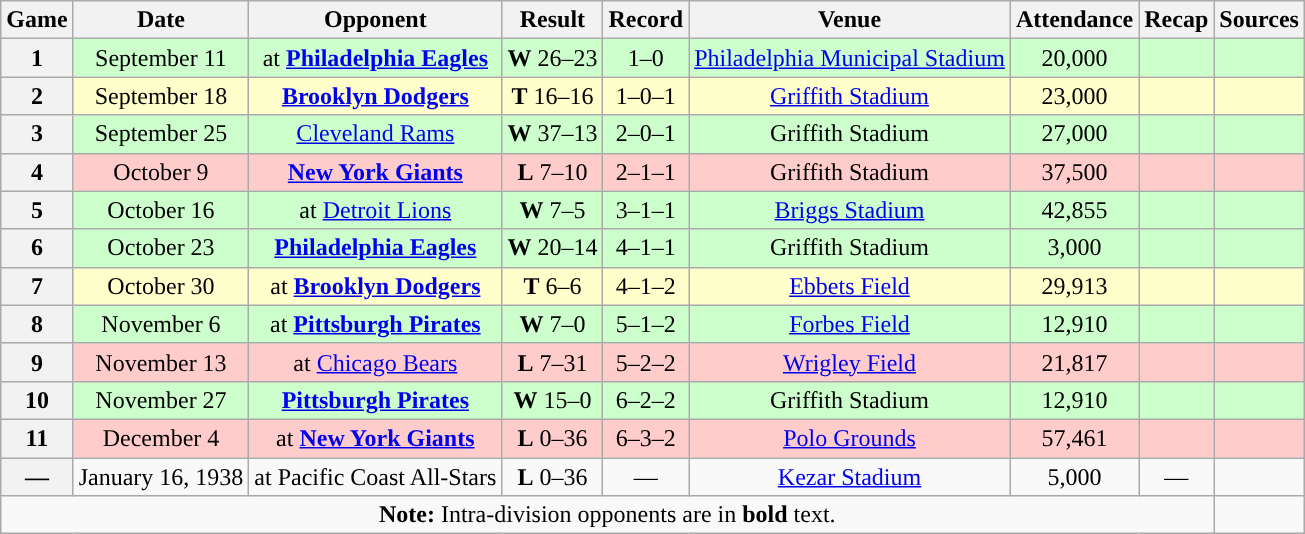<table class="wikitable" style="text-align:center">
<tr>
<th>Game</th>
<th>Date</th>
<th>Opponent</th>
<th>Result</th>
<th>Record</th>
<th>Venue</th>
<th>Attendance</th>
<th>Recap</th>
<th>Sources</th>
</tr>
<tr style="background:#cfc">
<th>1</th>
<td>September 11</td>
<td>at <strong><a href='#'>Philadelphia Eagles</a></strong></td>
<td><strong>W</strong> 26–23</td>
<td>1–0</td>
<td><a href='#'>Philadelphia Municipal Stadium</a></td>
<td>20,000</td>
<td></td>
<td></td>
</tr>
<tr style="background:#ffc">
<th>2</th>
<td>September 18</td>
<td><strong><a href='#'>Brooklyn Dodgers</a></strong></td>
<td><strong>T</strong> 16–16</td>
<td>1–0–1</td>
<td><a href='#'>Griffith Stadium</a></td>
<td>23,000</td>
<td></td>
<td></td>
</tr>
<tr style="background:#cfc">
<th>3</th>
<td>September 25</td>
<td><a href='#'>Cleveland Rams</a></td>
<td><strong>W</strong> 37–13</td>
<td>2–0–1</td>
<td>Griffith Stadium</td>
<td>27,000</td>
<td></td>
<td></td>
</tr>
<tr style="background:#fcc">
<th>4</th>
<td>October 9</td>
<td><strong><a href='#'>New York Giants</a></strong></td>
<td><strong>L</strong> 7–10</td>
<td>2–1–1</td>
<td>Griffith Stadium</td>
<td>37,500</td>
<td></td>
<td></td>
</tr>
<tr style="background:#cfc">
<th>5</th>
<td>October 16</td>
<td>at <a href='#'>Detroit Lions</a></td>
<td><strong>W</strong> 7–5</td>
<td>3–1–1</td>
<td><a href='#'>Briggs Stadium</a></td>
<td>42,855</td>
<td></td>
<td></td>
</tr>
<tr style="background:#cfc">
<th>6</th>
<td>October 23</td>
<td><strong><a href='#'>Philadelphia Eagles</a></strong></td>
<td><strong>W</strong> 20–14</td>
<td>4–1–1</td>
<td>Griffith Stadium</td>
<td>3,000</td>
<td></td>
<td></td>
</tr>
<tr style="background:#ffc">
<th>7</th>
<td>October 30</td>
<td>at <strong><a href='#'>Brooklyn Dodgers</a></strong></td>
<td><strong>T</strong> 6–6</td>
<td>4–1–2</td>
<td><a href='#'>Ebbets Field</a></td>
<td>29,913</td>
<td></td>
<td></td>
</tr>
<tr style="background:#cfc">
<th>8</th>
<td>November 6</td>
<td>at <strong><a href='#'>Pittsburgh Pirates</a></strong></td>
<td><strong>W</strong> 7–0</td>
<td>5–1–2</td>
<td><a href='#'>Forbes Field</a></td>
<td>12,910</td>
<td></td>
<td></td>
</tr>
<tr style="background:#fcc">
<th>9</th>
<td>November 13</td>
<td>at <a href='#'>Chicago Bears</a></td>
<td><strong>L</strong> 7–31</td>
<td>5–2–2</td>
<td><a href='#'>Wrigley Field</a></td>
<td>21,817</td>
<td></td>
<td></td>
</tr>
<tr style="background:#cfc">
<th>10</th>
<td>November 27</td>
<td><strong><a href='#'>Pittsburgh Pirates</a></strong></td>
<td><strong>W</strong> 15–0</td>
<td>6–2–2</td>
<td>Griffith Stadium</td>
<td>12,910</td>
<td></td>
<td></td>
</tr>
<tr style="background:#fcc">
<th>11</th>
<td>December 4</td>
<td>at <strong><a href='#'>New York Giants</a></strong></td>
<td><strong>L</strong> 0–36</td>
<td>6–3–2</td>
<td><a href='#'>Polo Grounds</a></td>
<td>57,461</td>
<td></td>
<td></td>
</tr>
<tr>
<th>—</th>
<td>January 16, 1938</td>
<td>at Pacific Coast All-Stars</td>
<td><strong>L</strong> 0–36</td>
<td>—</td>
<td><a href='#'>Kezar Stadium</a></td>
<td>5,000</td>
<td>—</td>
<td></td>
</tr>
<tr>
<td colspan="8"><strong>Note:</strong> Intra-division opponents are in <strong>bold</strong> text.</td>
</tr>
</table>
